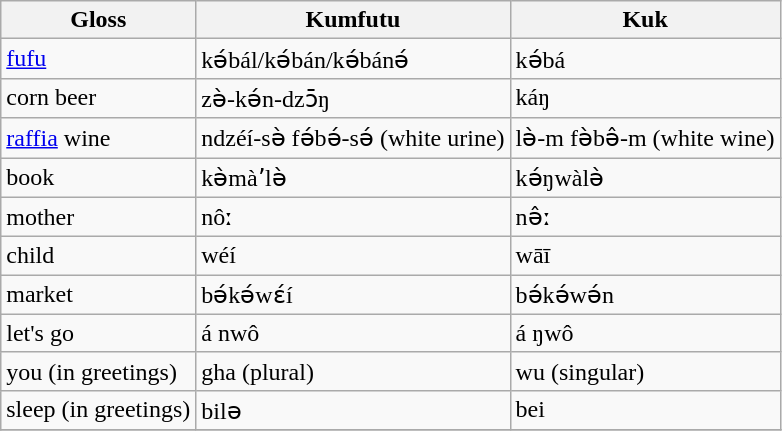<table class="wikitable sortable">
<tr>
<th>Gloss</th>
<th>Kumfutu</th>
<th>Kuk</th>
</tr>
<tr>
<td><a href='#'>fufu</a></td>
<td>kə́bál/kə́bán/kə́bánə́</td>
<td>kə́bá</td>
</tr>
<tr>
<td>corn beer</td>
<td>zə̀-kə́n-dzɔ̄ŋ</td>
<td>káŋ</td>
</tr>
<tr>
<td><a href='#'>raffia</a> wine</td>
<td>ndzéí-sə̀ fə́bə́-sə́ (white urine)</td>
<td>lə̀-m fə̀bə̂-m (white wine)</td>
</tr>
<tr>
<td>book</td>
<td>kə̀màʼlə̀</td>
<td>kə́ŋwàlə̀</td>
</tr>
<tr>
<td>mother</td>
<td>nôː</td>
<td>nə̂ː</td>
</tr>
<tr>
<td>child</td>
<td>wéí</td>
<td>wāī</td>
</tr>
<tr>
<td>market</td>
<td>bə́kə́wɛ́í</td>
<td>bə́kə́wə́n</td>
</tr>
<tr>
<td>let's go</td>
<td>á nwô</td>
<td>á ŋwô</td>
</tr>
<tr>
<td>you (in greetings)</td>
<td>gha (plural)</td>
<td>wu (singular)</td>
</tr>
<tr>
<td>sleep (in greetings)</td>
<td>bilə</td>
<td>bei</td>
</tr>
<tr>
</tr>
</table>
